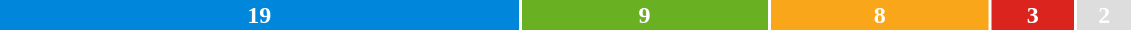<table style="width:60%; text-align:center;">
<tr style="color:white;">
<td style="background:#0087DC; width:46.3%;"><strong>19</strong></td>
<td style="background:#6AB023; width:22.0%;"><strong>9</strong></td>
<td style="background:#FAA61A; width:19.5%;"><strong>8</strong></td>
<td style="background:#DC241f; width:7.3%;"><strong>3</strong></td>
<td style="background:#DDDDDD; width:4.9%;"><strong>2</strong></td>
</tr>
<tr>
<td><span></span></td>
<td><span></span></td>
<td><span></span></td>
<td><span></span></td>
<td><span></span></td>
</tr>
</table>
